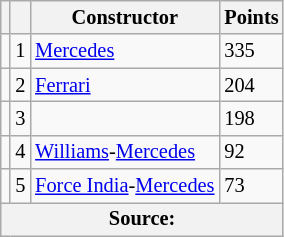<table class="wikitable" style="font-size: 85%;">
<tr>
<th></th>
<th></th>
<th>Constructor</th>
<th>Points</th>
</tr>
<tr>
<td align="left"></td>
<td align="center">1</td>
<td> <a href='#'>Mercedes</a></td>
<td align="left">335</td>
</tr>
<tr>
<td align="left"></td>
<td align="center">2</td>
<td> <a href='#'>Ferrari</a></td>
<td align="left">204</td>
</tr>
<tr>
<td align="left"></td>
<td align="center">3</td>
<td></td>
<td align="left">198</td>
</tr>
<tr>
<td align="left"></td>
<td align="center">4</td>
<td> <a href='#'>Williams</a>-<a href='#'>Mercedes</a></td>
<td align="left">92</td>
</tr>
<tr>
<td align="left"></td>
<td align="center">5</td>
<td> <a href='#'>Force India</a>-<a href='#'>Mercedes</a></td>
<td align="left">73</td>
</tr>
<tr>
<th colspan=4>Source: </th>
</tr>
</table>
